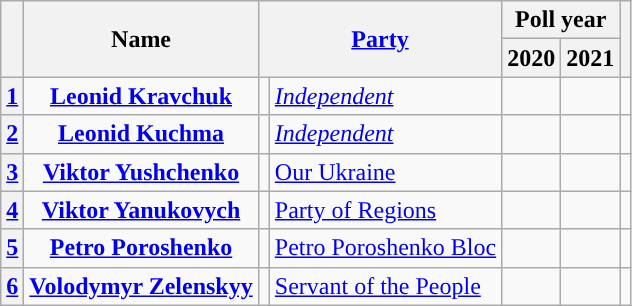<table class="wikitable sortable" style=text-align:center; id="Table of social poll rankings of the presidents of Ukraine" caption="Tabulated list of social poll rankings of the presidents of Ukraine since 1991">
<tr>
<th scope=col rowspan=2></th>
<th scope=col rowspan=2>Name</th>
<th colspan="2" scope="col" rowspan=2><a href='#'>Party</a></th>
<th scope="colgroup" colspan=2 class="nowrap">Poll year</th>
<th scope=col rowspan=2></th>
</tr>
<tr>
<th scope=col>2020</th>
<th scope=col>2021</th>
</tr>
<tr>
<th scope=row><a href='#'>1</a></th>
<td data-sort-value="Kravchuk, Leonid"><strong><a href='#'>Leonid Kravchuk</a></strong></td>
<td style="background-color:"></td>
<td align=left><em><a href='#'>Independent</a></em></td>
<td align=right></td>
<td align=right></td>
<td align=right></td>
</tr>
<tr>
<th scope=row><a href='#'>2</a></th>
<td data-sort-value="Kuchma, Leonid"><strong><a href='#'>Leonid Kuchma</a></strong></td>
<td style="background-color:"></td>
<td align=left><em><a href='#'>Independent</a></em></td>
<td align=right></td>
<td align=right></td>
<td align=right></td>
</tr>
<tr>
<th scope=row><a href='#'>3</a></th>
<td data-sort-value="Yushchenko, Viktor"><strong><a href='#'>Viktor Yushchenko</a></strong></td>
<td style="background-color:"></td>
<td align=left><a href='#'>Our Ukraine</a></td>
<td align=right></td>
<td align=right></td>
<td align=right></td>
</tr>
<tr>
<th scope=row><a href='#'>4</a></th>
<td data-sort-value="Yanukovych, Viktor"><strong><a href='#'>Viktor Yanukovych</a></strong></td>
<td style="background-color:"></td>
<td align=left><a href='#'>Party of Regions</a></td>
<td align=right></td>
<td align=right></td>
<td align=right></td>
</tr>
<tr>
<th scope=row><a href='#'>5</a></th>
<td data-sort-value="Poroshenko, Petro"><strong><a href='#'>Petro Poroshenko</a></strong></td>
<td style="background-color:"></td>
<td align=left><a href='#'>Petro Poroshenko Bloc</a></td>
<td align=right></td>
<td align=right></td>
<td align=right></td>
</tr>
<tr>
<th scope=row><a href='#'>6</a></th>
<td data-sort-value="Zelenskyy, Volodymyr"><strong><a href='#'>Volodymyr Zelenskyy</a></strong></td>
<td style="background-color:"></td>
<td align=left><a href='#'>Servant of the People</a></td>
<td align=right></td>
<td align=right></td>
<td align=right></td>
</tr>
</table>
